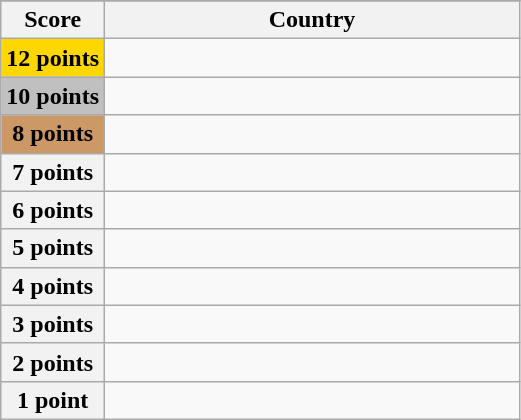<table class="wikitable">
<tr>
</tr>
<tr>
<th scope="col" width="20%">Score</th>
<th scope="col">Country</th>
</tr>
<tr>
<th scope="row" style="background:gold">12 points</th>
<td></td>
</tr>
<tr>
<th scope="row" style="background:silver">10 points</th>
<td></td>
</tr>
<tr>
<th scope="row" style="background:#CC9966">8 points</th>
<td></td>
</tr>
<tr>
<th scope="row">7 points</th>
<td></td>
</tr>
<tr>
<th scope="row">6 points</th>
<td></td>
</tr>
<tr>
<th scope="row">5 points</th>
<td></td>
</tr>
<tr>
<th scope="row">4 points</th>
<td></td>
</tr>
<tr>
<th scope="row">3 points</th>
<td></td>
</tr>
<tr>
<th scope="row">2 points</th>
<td></td>
</tr>
<tr>
<th scope="row">1 point</th>
<td></td>
</tr>
</table>
